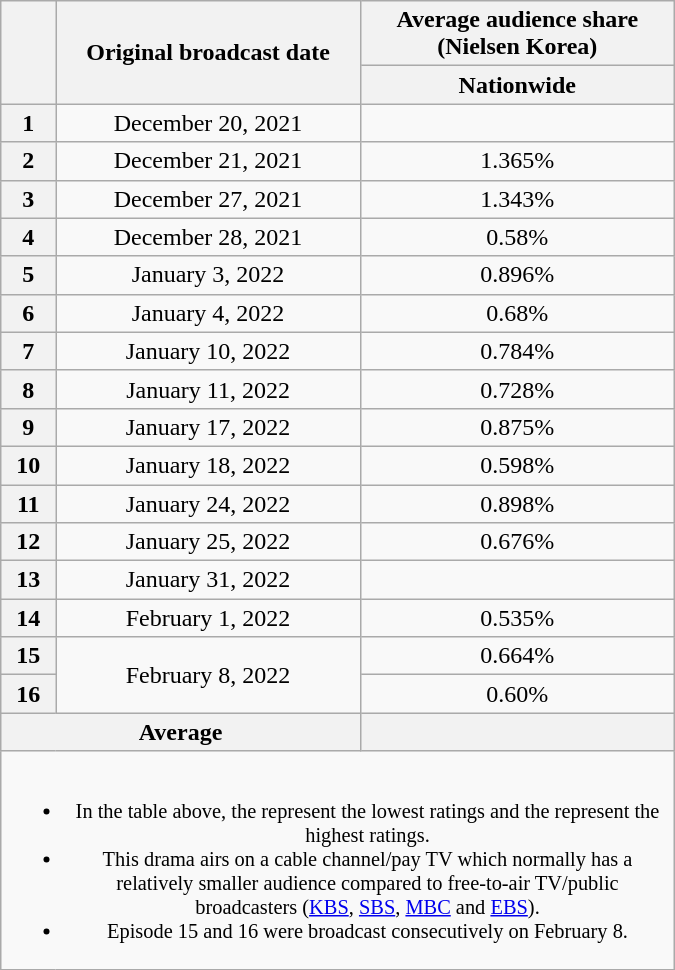<table class="wikitable" style="text-align:center; max-width:450px">
<tr>
<th scope="col" rowspan="2"></th>
<th scope="col" rowspan="2">Original broadcast date</th>
<th scope="col">Average audience share<br>(Nielsen Korea)</th>
</tr>
<tr>
<th scope="col">Nationwide</th>
</tr>
<tr>
<th scope="col">1</th>
<td>December 20, 2021</td>
<td> </td>
</tr>
<tr>
<th scope="col">2</th>
<td>December 21, 2021</td>
<td>1.365% </td>
</tr>
<tr>
<th scope="col">3</th>
<td>December 27, 2021</td>
<td>1.343% </td>
</tr>
<tr>
<th scope="col">4</th>
<td>December 28, 2021</td>
<td>0.58% </td>
</tr>
<tr>
<th scope="col">5</th>
<td>January 3, 2022</td>
<td>0.896% </td>
</tr>
<tr>
<th scope="col">6</th>
<td>January 4, 2022</td>
<td>0.68% </td>
</tr>
<tr>
<th scope="col">7</th>
<td>January 10, 2022</td>
<td>0.784% </td>
</tr>
<tr>
<th scope="col">8</th>
<td>January 11, 2022</td>
<td>0.728% </td>
</tr>
<tr>
<th scope="col">9</th>
<td>January 17, 2022</td>
<td>0.875% </td>
</tr>
<tr>
<th scope="col">10</th>
<td>January 18, 2022</td>
<td>0.598% </td>
</tr>
<tr>
<th scope="col">11</th>
<td>January 24, 2022</td>
<td>0.898% </td>
</tr>
<tr>
<th scope="col">12</th>
<td>January 25, 2022</td>
<td>0.676% </td>
</tr>
<tr>
<th scope="col">13</th>
<td>January 31, 2022</td>
<td> </td>
</tr>
<tr>
<th scope="col">14</th>
<td>February 1, 2022</td>
<td>0.535% </td>
</tr>
<tr>
<th scope="col">15</th>
<td rowspan="2">February 8, 2022</td>
<td>0.664% </td>
</tr>
<tr>
<th scope="col">16</th>
<td>0.60% </td>
</tr>
<tr>
<th scope="col" colspan="2">Average</th>
<th scope="col"></th>
</tr>
<tr>
<td colspan="3" style="font-size:85%"><br><ul><li>In the table above, the  represent the lowest ratings and the  represent the highest ratings.</li><li>This drama airs on a cable channel/pay TV which normally has a relatively smaller audience compared to free-to-air TV/public broadcasters (<a href='#'>KBS</a>, <a href='#'>SBS</a>, <a href='#'>MBC</a> and <a href='#'>EBS</a>).</li><li> Episode 15 and 16 were broadcast consecutively on February 8.</li></ul></td>
</tr>
</table>
